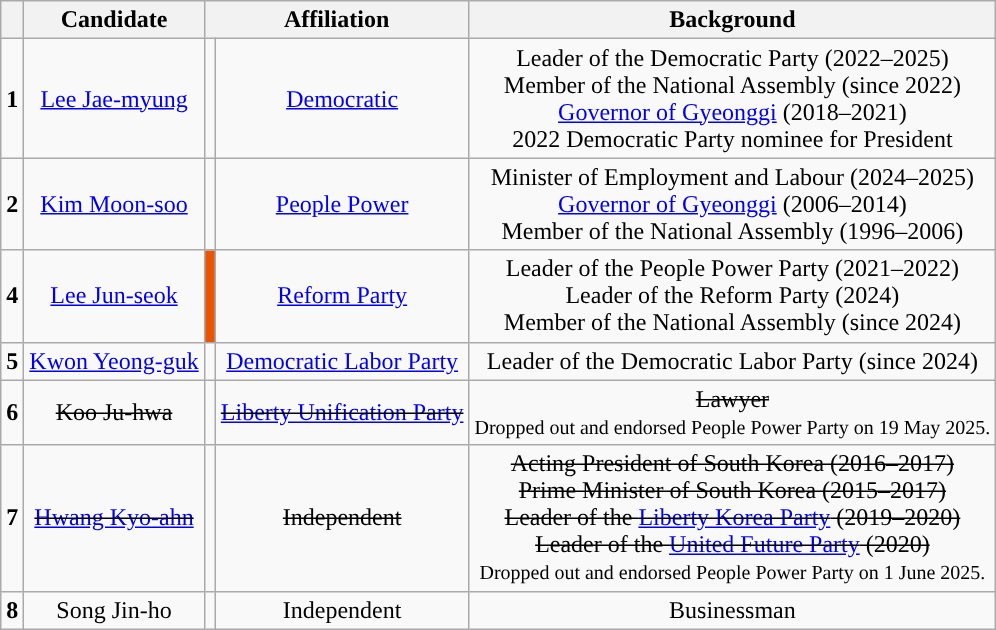<table class="wikitable" style="text-align:center">
<tr>
<th></th>
<th>Candidate</th>
<th colspan="2">Affiliation</th>
<th>Background</th>
</tr>
<tr>
<td><strong>1</strong></td>
<td><a href='#'>Lee Jae-myung</a></td>
<td style="background:"></td>
<td><a href='#'>Democratic</a></td>
<td>Leader of the Democratic Party (2022–2025)<br>Member of the National Assembly (since 2022)<br><a href='#'>Governor of Gyeonggi</a> (2018–2021)<br>2022 Democratic Party nominee for President</td>
</tr>
<tr>
<td><strong>2</strong></td>
<td><a href='#'>Kim Moon-soo</a></td>
<td style="background:"></td>
<td><a href='#'>People Power</a></td>
<td>Minister of Employment and Labour (2024–2025)<br><a href='#'>Governor of Gyeonggi</a> (2006–2014)<br>Member of the National Assembly (1996–2006)</td>
</tr>
<tr>
<td><strong>4</strong></td>
<td><a href='#'>Lee Jun-seok</a></td>
<td style="background:#EA5504"></td>
<td><a href='#'>Reform Party</a></td>
<td>Leader of the People Power Party (2021–2022)<br>Leader of the Reform Party (2024)<br>Member of the National Assembly (since 2024)</td>
</tr>
<tr>
<td><strong>5</strong></td>
<td><a href='#'>Kwon Yeong-guk</a></td>
<td style="background:"></td>
<td><a href='#'>Democratic Labor Party</a></td>
<td>Leader of the Democratic Labor Party (since 2024)</td>
</tr>
<tr>
<td><strong>6</strong></td>
<td><s>Koo Ju-hwa</s></td>
<td style="background:"></td>
<td><s><a href='#'>Liberty Unification Party</a></s></td>
<td><s>Lawyer</s><br><small>Dropped out and endorsed People Power Party on 19 May 2025.</small><br></td>
</tr>
<tr>
<td><strong>7</strong></td>
<td><s><a href='#'>Hwang Kyo-ahn</a></s></td>
<td style="background:"></td>
<td><s>Independent</s></td>
<td><s>Acting President of South Korea (2016–2017)<br>Prime Minister of South Korea (2015–2017)<br>Leader of the <a href='#'>Liberty Korea Party</a> (2019–2020)<br>Leader of the <a href='#'>United Future Party</a> (2020)</s><br><small>Dropped out and endorsed People Power Party on 1 June 2025.</small><br></td>
</tr>
<tr>
<td><strong>8</strong></td>
<td>Song Jin-ho</td>
<td style="background:"></td>
<td>Independent</td>
<td>Businessman</td>
</tr>
</table>
